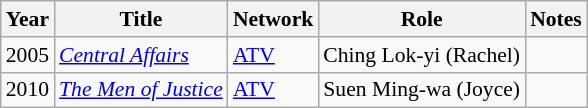<table class="wikitable" style="font-size: 90%;">
<tr>
<th>Year</th>
<th>Title</th>
<th>Network</th>
<th>Role</th>
<th>Notes</th>
</tr>
<tr>
<td>2005</td>
<td><em><a href='#'>Central Affairs</a></em></td>
<td><a href='#'>ATV</a></td>
<td>Ching Lok-yi (Rachel)</td>
<td></td>
</tr>
<tr>
<td>2010</td>
<td><em><a href='#'>The Men of Justice</a></em></td>
<td><a href='#'>ATV</a></td>
<td>Suen Ming-wa (Joyce)</td>
<td></td>
</tr>
</table>
